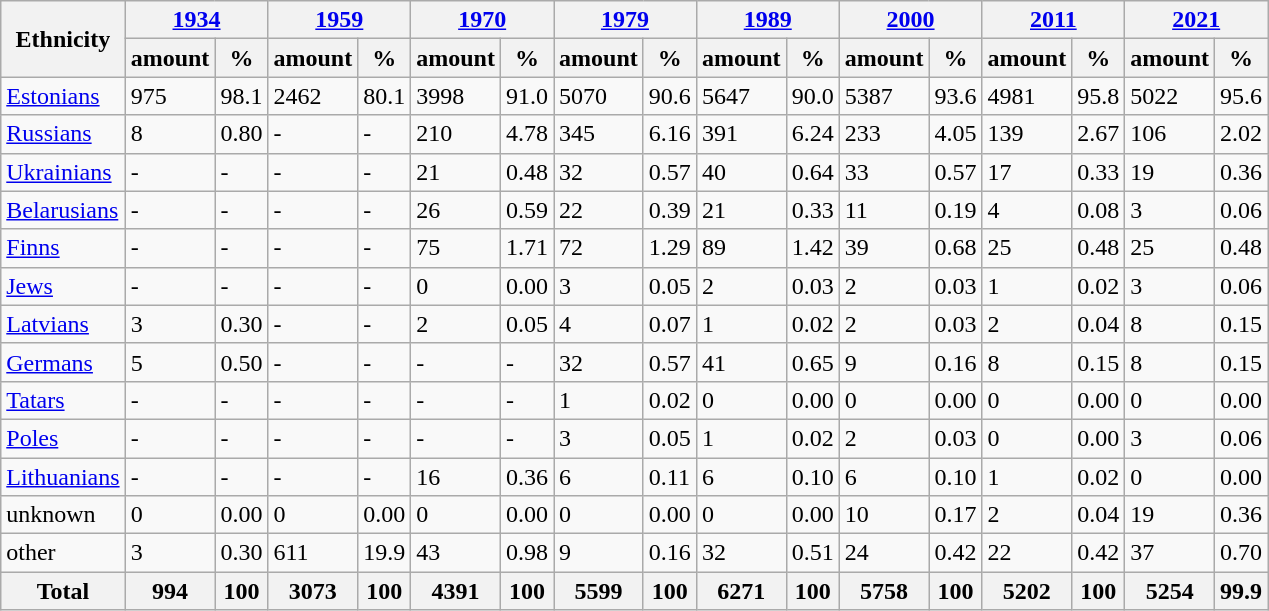<table class="wikitable sortable">
<tr>
<th rowspan="2">Ethnicity</th>
<th colspan="2"><a href='#'>1934</a></th>
<th colspan="2"><a href='#'>1959</a></th>
<th colspan="2"><a href='#'>1970</a></th>
<th colspan="2"><a href='#'>1979</a></th>
<th colspan="2"><a href='#'>1989</a></th>
<th colspan="2"><a href='#'>2000</a></th>
<th colspan="2"><a href='#'>2011</a></th>
<th colspan="2"><a href='#'>2021</a></th>
</tr>
<tr>
<th>amount</th>
<th>%</th>
<th>amount</th>
<th>%</th>
<th>amount</th>
<th>%</th>
<th>amount</th>
<th>%</th>
<th>amount</th>
<th>%</th>
<th>amount</th>
<th>%</th>
<th>amount</th>
<th>%</th>
<th>amount</th>
<th>%</th>
</tr>
<tr>
<td><a href='#'>Estonians</a></td>
<td>975</td>
<td>98.1</td>
<td>2462</td>
<td>80.1</td>
<td>3998</td>
<td>91.0</td>
<td>5070</td>
<td>90.6</td>
<td>5647</td>
<td>90.0</td>
<td>5387</td>
<td>93.6</td>
<td>4981</td>
<td>95.8</td>
<td>5022</td>
<td>95.6</td>
</tr>
<tr>
<td><a href='#'>Russians</a></td>
<td>8</td>
<td>0.80</td>
<td>-</td>
<td>-</td>
<td>210</td>
<td>4.78</td>
<td>345</td>
<td>6.16</td>
<td>391</td>
<td>6.24</td>
<td>233</td>
<td>4.05</td>
<td>139</td>
<td>2.67</td>
<td>106</td>
<td>2.02</td>
</tr>
<tr>
<td><a href='#'>Ukrainians</a></td>
<td>-</td>
<td>-</td>
<td>-</td>
<td>-</td>
<td>21</td>
<td>0.48</td>
<td>32</td>
<td>0.57</td>
<td>40</td>
<td>0.64</td>
<td>33</td>
<td>0.57</td>
<td>17</td>
<td>0.33</td>
<td>19</td>
<td>0.36</td>
</tr>
<tr>
<td><a href='#'>Belarusians</a></td>
<td>-</td>
<td>-</td>
<td>-</td>
<td>-</td>
<td>26</td>
<td>0.59</td>
<td>22</td>
<td>0.39</td>
<td>21</td>
<td>0.33</td>
<td>11</td>
<td>0.19</td>
<td>4</td>
<td>0.08</td>
<td>3</td>
<td>0.06</td>
</tr>
<tr>
<td><a href='#'>Finns</a></td>
<td>-</td>
<td>-</td>
<td>-</td>
<td>-</td>
<td>75</td>
<td>1.71</td>
<td>72</td>
<td>1.29</td>
<td>89</td>
<td>1.42</td>
<td>39</td>
<td>0.68</td>
<td>25</td>
<td>0.48</td>
<td>25</td>
<td>0.48</td>
</tr>
<tr>
<td><a href='#'>Jews</a></td>
<td>-</td>
<td>-</td>
<td>-</td>
<td>-</td>
<td>0</td>
<td>0.00</td>
<td>3</td>
<td>0.05</td>
<td>2</td>
<td>0.03</td>
<td>2</td>
<td>0.03</td>
<td>1</td>
<td>0.02</td>
<td>3</td>
<td>0.06</td>
</tr>
<tr>
<td><a href='#'>Latvians</a></td>
<td>3</td>
<td>0.30</td>
<td>-</td>
<td>-</td>
<td>2</td>
<td>0.05</td>
<td>4</td>
<td>0.07</td>
<td>1</td>
<td>0.02</td>
<td>2</td>
<td>0.03</td>
<td>2</td>
<td>0.04</td>
<td>8</td>
<td>0.15</td>
</tr>
<tr>
<td><a href='#'>Germans</a></td>
<td>5</td>
<td>0.50</td>
<td>-</td>
<td>-</td>
<td>-</td>
<td>-</td>
<td>32</td>
<td>0.57</td>
<td>41</td>
<td>0.65</td>
<td>9</td>
<td>0.16</td>
<td>8</td>
<td>0.15</td>
<td>8</td>
<td>0.15</td>
</tr>
<tr>
<td><a href='#'>Tatars</a></td>
<td>-</td>
<td>-</td>
<td>-</td>
<td>-</td>
<td>-</td>
<td>-</td>
<td>1</td>
<td>0.02</td>
<td>0</td>
<td>0.00</td>
<td>0</td>
<td>0.00</td>
<td>0</td>
<td>0.00</td>
<td>0</td>
<td>0.00</td>
</tr>
<tr>
<td><a href='#'>Poles</a></td>
<td>-</td>
<td>-</td>
<td>-</td>
<td>-</td>
<td>-</td>
<td>-</td>
<td>3</td>
<td>0.05</td>
<td>1</td>
<td>0.02</td>
<td>2</td>
<td>0.03</td>
<td>0</td>
<td>0.00</td>
<td>3</td>
<td>0.06</td>
</tr>
<tr>
<td><a href='#'>Lithuanians</a></td>
<td>-</td>
<td>-</td>
<td>-</td>
<td>-</td>
<td>16</td>
<td>0.36</td>
<td>6</td>
<td>0.11</td>
<td>6</td>
<td>0.10</td>
<td>6</td>
<td>0.10</td>
<td>1</td>
<td>0.02</td>
<td>0</td>
<td>0.00</td>
</tr>
<tr>
<td>unknown</td>
<td>0</td>
<td>0.00</td>
<td>0</td>
<td>0.00</td>
<td>0</td>
<td>0.00</td>
<td>0</td>
<td>0.00</td>
<td>0</td>
<td>0.00</td>
<td>10</td>
<td>0.17</td>
<td>2</td>
<td>0.04</td>
<td>19</td>
<td>0.36</td>
</tr>
<tr>
<td>other</td>
<td>3</td>
<td>0.30</td>
<td>611</td>
<td>19.9</td>
<td>43</td>
<td>0.98</td>
<td>9</td>
<td>0.16</td>
<td>32</td>
<td>0.51</td>
<td>24</td>
<td>0.42</td>
<td>22</td>
<td>0.42</td>
<td>37</td>
<td>0.70</td>
</tr>
<tr>
<th>Total</th>
<th>994</th>
<th>100</th>
<th>3073</th>
<th>100</th>
<th>4391</th>
<th>100</th>
<th>5599</th>
<th>100</th>
<th>6271</th>
<th>100</th>
<th>5758</th>
<th>100</th>
<th>5202</th>
<th>100</th>
<th>5254</th>
<th>99.9</th>
</tr>
</table>
